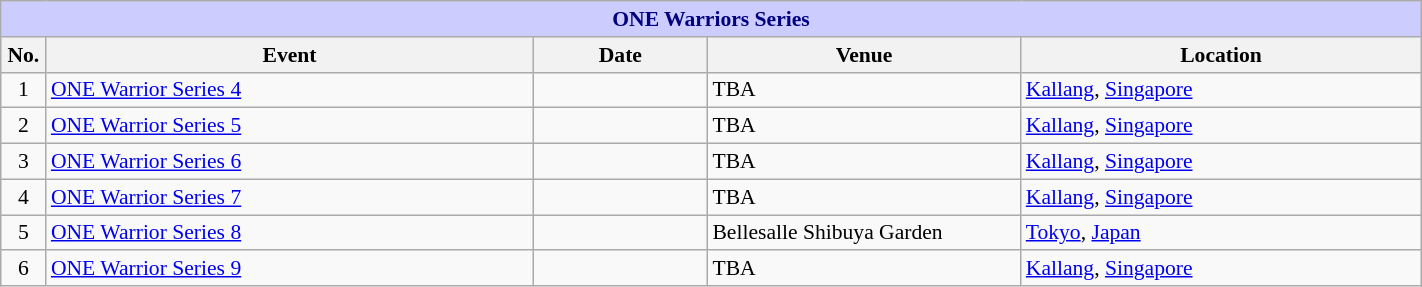<table class="wikitable" style="width:75%; font-size:90%;">
<tr>
<th colspan="8" style="background-color: #ccf; color: #000080; text-align: center;"><strong>ONE Warriors Series</strong></th>
</tr>
<tr>
<th style= width:1%;">No.</th>
<th style= width:28%;">Event</th>
<th style= width:10%;">Date</th>
<th style= width:18%;">Venue</th>
<th style= width:23%;">Location</th>
</tr>
<tr>
<td align=center>1</td>
<td><a href='#'>ONE Warrior Series 4</a></td>
<td></td>
<td>TBA</td>
<td> <a href='#'>Kallang</a>, <a href='#'>Singapore</a></td>
</tr>
<tr>
<td align=center>2</td>
<td><a href='#'>ONE Warrior Series 5</a></td>
<td></td>
<td>TBA</td>
<td> <a href='#'>Kallang</a>, <a href='#'>Singapore</a></td>
</tr>
<tr>
<td align=center>3</td>
<td><a href='#'>ONE Warrior Series 6</a></td>
<td></td>
<td>TBA</td>
<td> <a href='#'>Kallang</a>, <a href='#'>Singapore</a></td>
</tr>
<tr>
<td align=center>4</td>
<td><a href='#'>ONE Warrior Series 7</a></td>
<td></td>
<td>TBA</td>
<td> <a href='#'>Kallang</a>, <a href='#'>Singapore</a></td>
</tr>
<tr>
<td align=center>5</td>
<td><a href='#'>ONE Warrior Series 8</a></td>
<td></td>
<td>Bellesalle Shibuya Garden</td>
<td> <a href='#'>Tokyo</a>, <a href='#'>Japan</a></td>
</tr>
<tr>
<td align=center>6</td>
<td><a href='#'>ONE Warrior Series 9</a></td>
<td></td>
<td>TBA</td>
<td> <a href='#'>Kallang</a>, <a href='#'>Singapore</a></td>
</tr>
</table>
